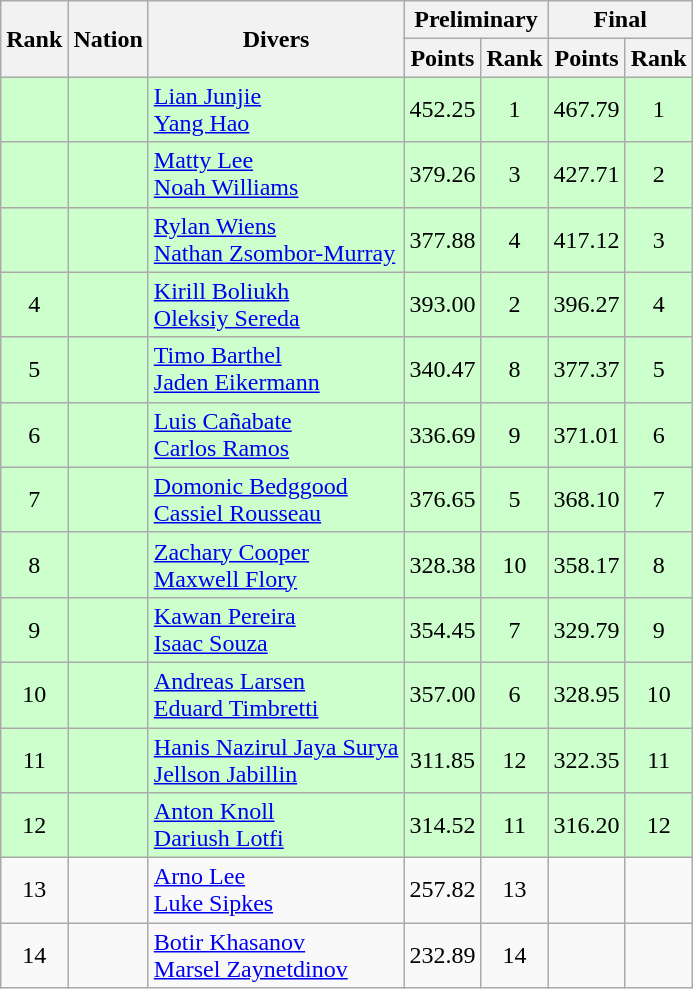<table class="wikitable sortable" style="text-align:center">
<tr>
<th rowspan=2>Rank</th>
<th rowspan=2>Nation</th>
<th rowspan=2>Divers</th>
<th colspan=2>Preliminary</th>
<th colspan=2>Final</th>
</tr>
<tr>
<th>Points</th>
<th>Rank</th>
<th>Points</th>
<th>Rank</th>
</tr>
<tr bgcolor=ccffcc>
<td></td>
<td align=left></td>
<td align=left><a href='#'>Lian Junjie</a><br><a href='#'>Yang Hao</a></td>
<td>452.25</td>
<td>1</td>
<td>467.79</td>
<td>1</td>
</tr>
<tr bgcolor=ccffcc>
<td></td>
<td align=left></td>
<td align=left><a href='#'>Matty Lee</a><br><a href='#'>Noah Williams</a></td>
<td>379.26</td>
<td>3</td>
<td>427.71</td>
<td>2</td>
</tr>
<tr bgcolor=ccffcc>
<td></td>
<td align=left></td>
<td align=left><a href='#'>Rylan Wiens</a><br><a href='#'>Nathan Zsombor-Murray</a></td>
<td>377.88</td>
<td>4</td>
<td>417.12</td>
<td>3</td>
</tr>
<tr bgcolor=ccffcc>
<td>4</td>
<td align=left></td>
<td align=left><a href='#'>Kirill Boliukh</a><br><a href='#'>Oleksiy Sereda</a></td>
<td>393.00</td>
<td>2</td>
<td>396.27</td>
<td>4</td>
</tr>
<tr bgcolor=ccffcc>
<td>5</td>
<td align=left></td>
<td align=left><a href='#'>Timo Barthel</a><br><a href='#'>Jaden Eikermann</a></td>
<td>340.47</td>
<td>8</td>
<td>377.37</td>
<td>5</td>
</tr>
<tr bgcolor=ccffcc>
<td>6</td>
<td align=left></td>
<td align=left><a href='#'>Luis Cañabate</a><br><a href='#'>Carlos Ramos</a></td>
<td>336.69</td>
<td>9</td>
<td>371.01</td>
<td>6</td>
</tr>
<tr bgcolor=ccffcc>
<td>7</td>
<td align=left></td>
<td align=left><a href='#'>Domonic Bedggood</a><br><a href='#'>Cassiel Rousseau</a></td>
<td>376.65</td>
<td>5</td>
<td>368.10</td>
<td>7</td>
</tr>
<tr bgcolor=ccffcc>
<td>8</td>
<td align=left></td>
<td align=left><a href='#'>Zachary Cooper</a><br><a href='#'>Maxwell Flory</a></td>
<td>328.38</td>
<td>10</td>
<td>358.17</td>
<td>8</td>
</tr>
<tr bgcolor=ccffcc>
<td>9</td>
<td align=left></td>
<td align=left><a href='#'>Kawan Pereira</a><br><a href='#'>Isaac Souza</a></td>
<td>354.45</td>
<td>7</td>
<td>329.79</td>
<td>9</td>
</tr>
<tr bgcolor=ccffcc>
<td>10</td>
<td align=left></td>
<td align=left><a href='#'>Andreas Larsen</a><br><a href='#'>Eduard Timbretti</a></td>
<td>357.00</td>
<td>6</td>
<td>328.95</td>
<td>10</td>
</tr>
<tr bgcolor=ccffcc>
<td>11</td>
<td align=left></td>
<td align=left><a href='#'>Hanis Nazirul Jaya Surya</a><br><a href='#'>Jellson Jabillin</a></td>
<td>311.85</td>
<td>12</td>
<td>322.35</td>
<td>11</td>
</tr>
<tr bgcolor=ccffcc>
<td>12</td>
<td align=left></td>
<td align=left><a href='#'>Anton Knoll</a><br><a href='#'>Dariush Lotfi</a></td>
<td>314.52</td>
<td>11</td>
<td>316.20</td>
<td>12</td>
</tr>
<tr>
<td>13</td>
<td align=left></td>
<td align=left><a href='#'>Arno Lee</a><br><a href='#'>Luke Sipkes</a></td>
<td>257.82</td>
<td>13</td>
<td></td>
<td></td>
</tr>
<tr>
<td>14</td>
<td align=left></td>
<td align=left><a href='#'>Botir Khasanov</a><br><a href='#'>Marsel Zaynetdinov</a></td>
<td>232.89</td>
<td>14</td>
<td></td>
<td></td>
</tr>
</table>
